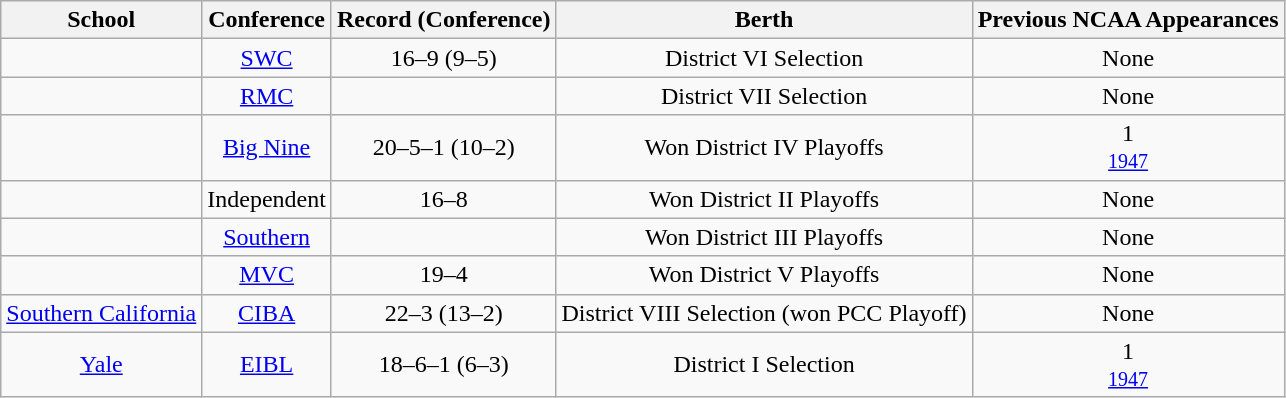<table class="wikitable">
<tr>
<th>School</th>
<th>Conference</th>
<th>Record (Conference)</th>
<th>Berth</th>
<th>Previous NCAA Appearances</th>
</tr>
<tr align=center>
<td></td>
<td><a href='#'>SWC</a></td>
<td>16–9 (9–5)</td>
<td>District VI Selection</td>
<td>None</td>
</tr>
<tr align=center>
<td></td>
<td><a href='#'>RMC</a></td>
<td></td>
<td>District VII Selection</td>
<td>None</td>
</tr>
<tr align=center>
<td></td>
<td><a href='#'>Big Nine</a></td>
<td>20–5–1 (10–2)</td>
<td>Won District IV Playoffs</td>
<td>1<br><small><a href='#'>1947</a></small></td>
</tr>
<tr align=center>
<td></td>
<td>Independent</td>
<td>16–8</td>
<td>Won District II Playoffs</td>
<td>None</td>
</tr>
<tr align=center>
<td></td>
<td><a href='#'>Southern</a></td>
<td></td>
<td>Won District III Playoffs</td>
<td>None</td>
</tr>
<tr align=center>
<td></td>
<td><a href='#'>MVC</a></td>
<td>19–4</td>
<td>Won District V Playoffs</td>
<td>None</td>
</tr>
<tr align=center>
<td><a href='#'>Southern California</a></td>
<td><a href='#'>CIBA</a></td>
<td>22–3 (13–2)</td>
<td>District VIII Selection (won PCC Playoff)</td>
<td>None</td>
</tr>
<tr align=center>
<td><a href='#'>Yale</a></td>
<td><a href='#'>EIBL</a></td>
<td>18–6–1 (6–3)</td>
<td>District I Selection</td>
<td>1<br><small><a href='#'>1947</a></small></td>
</tr>
</table>
